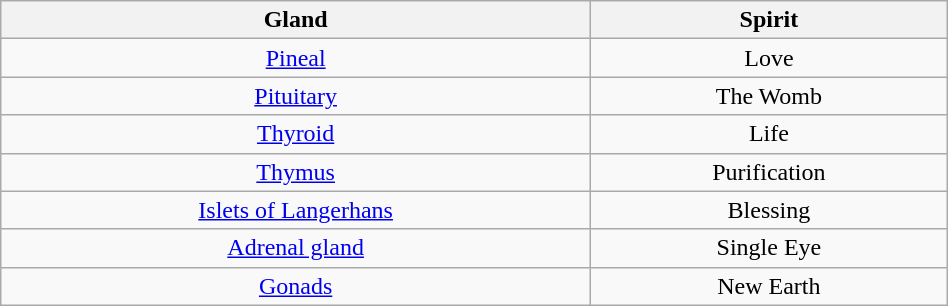<table class="wikitable" style="text-align:center; width:50%;">
<tr>
<th>Gland</th>
<th>Spirit</th>
</tr>
<tr>
<td><a href='#'>Pineal</a></td>
<td>Love</td>
</tr>
<tr>
<td><a href='#'>Pituitary</a></td>
<td>The Womb</td>
</tr>
<tr>
<td><a href='#'>Thyroid</a></td>
<td>Life</td>
</tr>
<tr>
<td><a href='#'>Thymus</a></td>
<td>Purification</td>
</tr>
<tr .>
<td><a href='#'>Islets of Langerhans</a></td>
<td>Blessing</td>
</tr>
<tr>
<td><a href='#'>Adrenal gland</a></td>
<td>Single Eye</td>
</tr>
<tr>
<td><a href='#'>Gonads</a></td>
<td>New Earth</td>
</tr>
</table>
